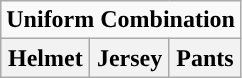<table class="wikitable">
<tr>
<td align="center" Colspan="3"><strong>Uniform Combination</strong></td>
</tr>
<tr align="center">
<th>Helmet</th>
<th>Jersey</th>
<th>Pants</th>
</tr>
</table>
